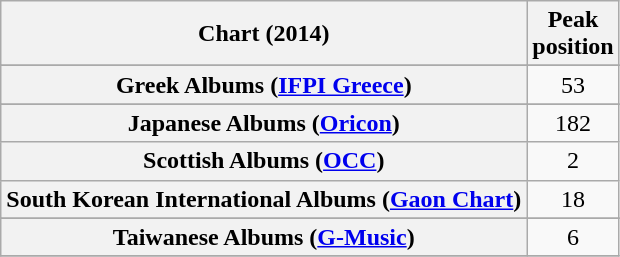<table class="wikitable sortable plainrowheaders">
<tr>
<th>Chart (2014)</th>
<th>Peak<br>position</th>
</tr>
<tr>
</tr>
<tr>
</tr>
<tr>
</tr>
<tr>
</tr>
<tr>
</tr>
<tr>
<th scope="row">Greek Albums (<a href='#'>IFPI Greece</a>)</th>
<td style="text-align:center;">53</td>
</tr>
<tr>
</tr>
<tr>
</tr>
<tr>
<th scope="row">Japanese Albums (<a href='#'>Oricon</a>)</th>
<td style="text-align:center;">182</td>
</tr>
<tr>
<th scope="row">Scottish Albums (<a href='#'>OCC</a>)</th>
<td style="text-align:center;">2</td>
</tr>
<tr>
<th scope="row">South Korean International Albums (<a href='#'>Gaon Chart</a>)</th>
<td style="text-align:center;">18</td>
</tr>
<tr>
</tr>
<tr>
</tr>
<tr>
<th scope="row">Taiwanese Albums (<a href='#'>G-Music</a>)</th>
<td style="text-align:center;">6</td>
</tr>
<tr>
</tr>
</table>
